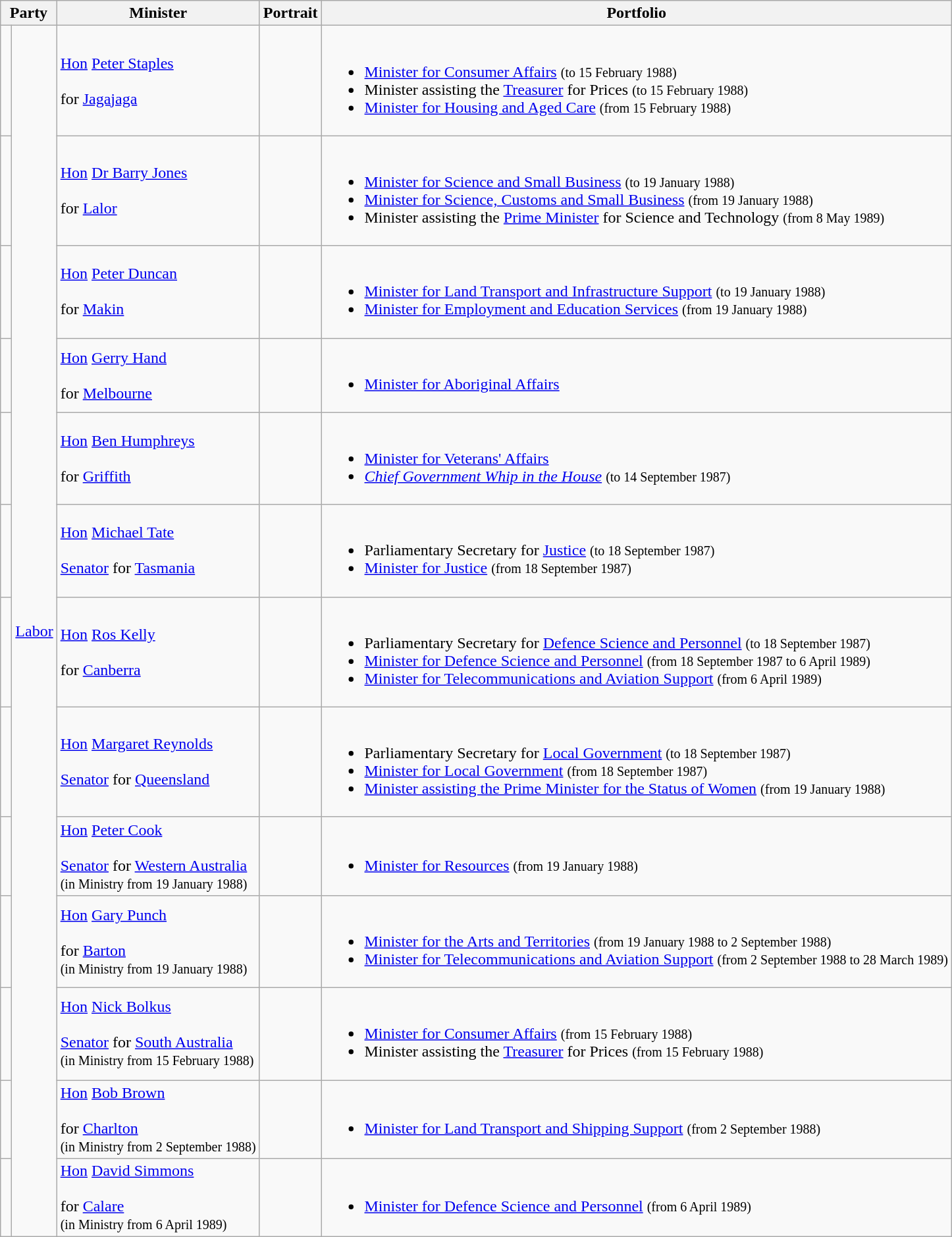<table class="wikitable sortable">
<tr>
<th colspan="2">Party</th>
<th>Minister</th>
<th>Portrait</th>
<th>Portfolio</th>
</tr>
<tr>
<td> </td>
<td rowspan=13><a href='#'>Labor</a></td>
<td><a href='#'>Hon</a> <a href='#'>Peter Staples</a> <br><br> for <a href='#'>Jagajaga</a> <br></td>
<td></td>
<td><br><ul><li><a href='#'>Minister for Consumer Affairs</a> <small>(to 15 February 1988)</small></li><li>Minister assisting the <a href='#'>Treasurer</a> for Prices <small>(to 15 February 1988)</small></li><li><a href='#'>Minister for Housing and Aged Care</a> <small>(from 15 February 1988)</small></li></ul></td>
</tr>
<tr>
<td> </td>
<td><a href='#'>Hon</a> <a href='#'>Dr Barry Jones</a> <br><br> for <a href='#'>Lalor</a> <br></td>
<td></td>
<td><br><ul><li><a href='#'>Minister for Science and Small Business</a> <small>(to 19 January 1988)</small></li><li><a href='#'>Minister for Science, Customs and Small Business</a> <small>(from 19 January 1988)</small></li><li>Minister assisting the <a href='#'>Prime Minister</a> for Science and Technology <small>(from 8 May 1989)</small></li></ul></td>
</tr>
<tr>
<td> </td>
<td><a href='#'>Hon</a> <a href='#'>Peter Duncan</a> <br><br> for <a href='#'>Makin</a> <br></td>
<td></td>
<td><br><ul><li><a href='#'>Minister for Land Transport and Infrastructure Support</a> <small>(to 19 January 1988)</small></li><li><a href='#'>Minister for Employment and Education Services</a> <small>(from 19 January 1988)</small></li></ul></td>
</tr>
<tr>
<td> </td>
<td><a href='#'>Hon</a> <a href='#'>Gerry Hand</a> <br><br> for <a href='#'>Melbourne</a> <br></td>
<td></td>
<td><br><ul><li><a href='#'>Minister for Aboriginal Affairs</a></li></ul></td>
</tr>
<tr>
<td> </td>
<td><a href='#'>Hon</a> <a href='#'>Ben Humphreys</a> <br><br> for <a href='#'>Griffith</a> <br></td>
<td></td>
<td><br><ul><li><a href='#'>Minister for Veterans' Affairs</a></li><li><em><a href='#'>Chief Government Whip in the House</a></em> <small>(to 14 September 1987)</small></li></ul></td>
</tr>
<tr>
<td> </td>
<td><a href='#'>Hon</a> <a href='#'>Michael Tate</a> <br><br><a href='#'>Senator</a> for <a href='#'>Tasmania</a> <br></td>
<td></td>
<td><br><ul><li>Parliamentary Secretary for <a href='#'>Justice</a> <small>(to 18 September 1987)</small></li><li><a href='#'>Minister for Justice</a> <small>(from 18 September 1987)</small></li></ul></td>
</tr>
<tr>
<td> </td>
<td><a href='#'>Hon</a> <a href='#'>Ros Kelly</a> <br><br> for <a href='#'>Canberra</a> <br></td>
<td></td>
<td><br><ul><li>Parliamentary Secretary for <a href='#'>Defence Science and Personnel</a> <small>(to 18 September 1987)</small></li><li><a href='#'>Minister for Defence Science and Personnel</a> <small>(from 18 September 1987 to 6 April 1989)</small></li><li><a href='#'>Minister for Telecommunications and Aviation Support</a> <small>(from 6 April 1989)</small></li></ul></td>
</tr>
<tr>
<td> </td>
<td><a href='#'>Hon</a> <a href='#'>Margaret Reynolds</a> <br><br><a href='#'>Senator</a> for <a href='#'>Queensland</a> <br></td>
<td></td>
<td><br><ul><li>Parliamentary Secretary for <a href='#'>Local Government</a> <small>(to 18 September 1987)</small></li><li><a href='#'>Minister for Local Government</a> <small>(from 18 September 1987)</small></li><li><a href='#'>Minister assisting the Prime Minister for the Status of Women</a> <small>(from 19 January 1988)</small></li></ul></td>
</tr>
<tr>
<td> </td>
<td><a href='#'>Hon</a> <a href='#'>Peter Cook</a> <br><br><a href='#'>Senator</a> for <a href='#'>Western Australia</a> <br>
<small>(in Ministry from 19 January 1988)</small></td>
<td></td>
<td><br><ul><li><a href='#'>Minister for Resources</a> <small>(from 19 January 1988)</small></li></ul></td>
</tr>
<tr>
<td> </td>
<td><a href='#'>Hon</a> <a href='#'>Gary Punch</a> <br><br> for <a href='#'>Barton</a> <br>
<small>(in Ministry from 19 January 1988)</small></td>
<td></td>
<td><br><ul><li><a href='#'>Minister for the Arts and Territories</a> <small>(from 19 January 1988 to 2 September 1988)</small></li><li><a href='#'>Minister for Telecommunications and Aviation Support</a> <small>(from 2 September 1988 to 28 March 1989)</small></li></ul></td>
</tr>
<tr>
<td> </td>
<td><a href='#'>Hon</a> <a href='#'>Nick Bolkus</a> <br><br><a href='#'>Senator</a> for <a href='#'>South Australia</a> <br>
<small>(in Ministry from 15 February 1988)</small></td>
<td></td>
<td><br><ul><li><a href='#'>Minister for Consumer Affairs</a> <small>(from 15 February 1988)</small></li><li>Minister assisting the <a href='#'>Treasurer</a> for Prices <small>(from 15 February 1988)</small></li></ul></td>
</tr>
<tr>
<td> </td>
<td><a href='#'>Hon</a> <a href='#'>Bob Brown</a> <br><br> for <a href='#'>Charlton</a> <br>
<small>(in Ministry from 2 September 1988)</small></td>
<td></td>
<td><br><ul><li><a href='#'>Minister for Land Transport and Shipping Support</a> <small>(from 2 September 1988)</small></li></ul></td>
</tr>
<tr>
<td> </td>
<td><a href='#'>Hon</a> <a href='#'>David Simmons</a> <br><br> for <a href='#'>Calare</a> <br>
<small>(in Ministry from 6 April 1989)</small></td>
<td></td>
<td><br><ul><li><a href='#'>Minister for Defence Science and Personnel</a> <small>(from 6 April 1989)</small></li></ul></td>
</tr>
</table>
